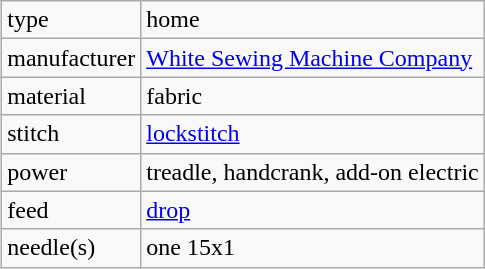<table border="1" class="wikitable" align="right">
<tr>
<td>type</td>
<td>home</td>
</tr>
<tr>
<td>manufacturer</td>
<td><a href='#'>White Sewing Machine Company</a></td>
</tr>
<tr>
<td>material</td>
<td>fabric</td>
</tr>
<tr>
<td>stitch</td>
<td><a href='#'>lockstitch</a></td>
</tr>
<tr>
<td>power</td>
<td>treadle, handcrank, add-on electric</td>
</tr>
<tr>
<td>feed</td>
<td><a href='#'>drop</a></td>
</tr>
<tr>
<td>needle(s)</td>
<td>one 15x1</td>
</tr>
</table>
